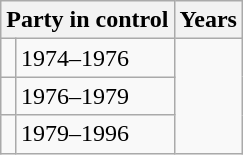<table class="wikitable">
<tr>
<th colspan="2">Party in control</th>
<th>Years</th>
</tr>
<tr>
<td></td>
<td>1974–1976</td>
</tr>
<tr>
<td></td>
<td>1976–1979</td>
</tr>
<tr>
<td></td>
<td>1979–1996</td>
</tr>
</table>
